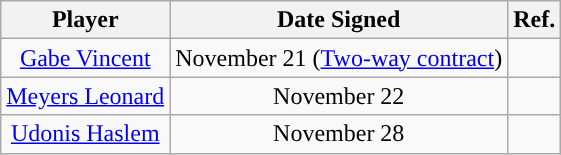<table class="wikitable sortable sortable" style="text-align: center;">
<tr>
<th>Player</th>
<th>Date Signed</th>
<th>Ref.</th>
</tr>
<tr>
<td><a href='#'>Gabe Vincent</a></td>
<td>November 21 (<a href='#'>Two-way contract</a>)</td>
<td></td>
</tr>
<tr>
<td><a href='#'>Meyers Leonard</a></td>
<td>November 22</td>
<td></td>
</tr>
<tr>
<td><a href='#'>Udonis Haslem</a></td>
<td>November 28</td>
<td></td>
</tr>
</table>
